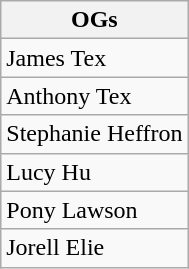<table class="wikitable" style="display: inline-table;">
<tr>
<th>OGs</th>
</tr>
<tr>
<td>James Tex</td>
</tr>
<tr>
<td>Anthony Tex</td>
</tr>
<tr>
<td>Stephanie Heffron</td>
</tr>
<tr>
<td>Lucy Hu</td>
</tr>
<tr>
<td>Pony Lawson</td>
</tr>
<tr>
<td>Jorell Elie</td>
</tr>
</table>
